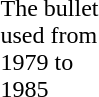<table width="80">
<tr>
<td></td>
</tr>
<tr>
<td><div>The bullet used from 1979 to 1985</div></td>
</tr>
</table>
